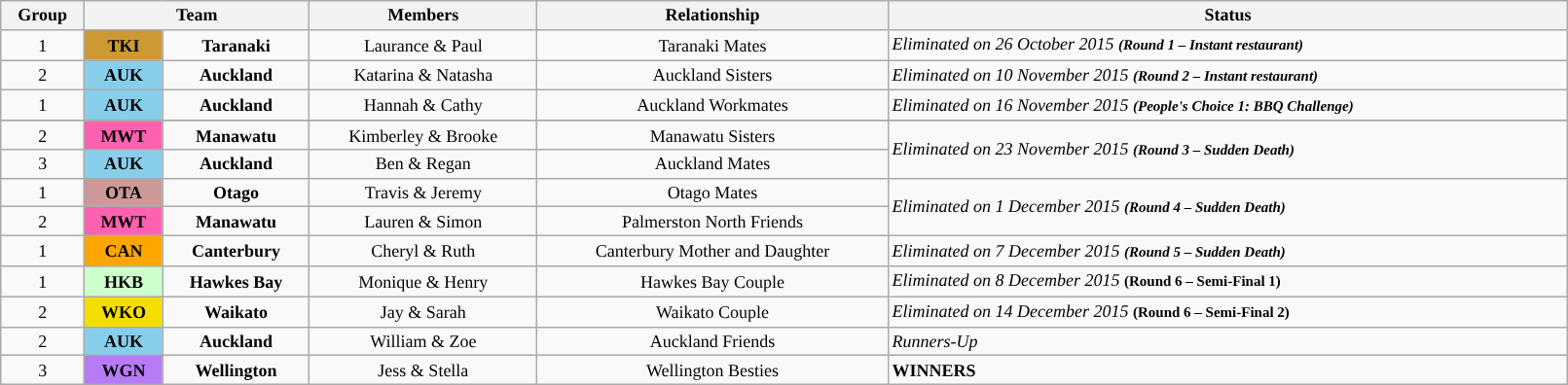<table class="wikitable" style="text-align: center; font-size: 9pt; line-height:14px; width:85%">
<tr>
<th>Group</th>
<th colspan="2">Team</th>
<th>Members</th>
<th>Relationship</th>
<th>Status</th>
</tr>
<tr>
<td>1</td>
<td scope="row" align="center" style="background:#CC9933;"><strong>TKI</strong></td>
<td><strong>Taranaki</strong></td>
<td>Laurance & Paul</td>
<td>Taranaki Mates</td>
<td style="text-align: left;"><em>Eliminated on 26 October 2015</em> <small><strong><em>(Round 1 – Instant restaurant)</em></strong></small> </td>
</tr>
<tr>
<td>2</td>
<td scope="row" align="center" style="background-color:skyblue;"><strong>AUK</strong></td>
<td><strong>Auckland</strong></td>
<td>Katarina & Natasha</td>
<td>Auckland Sisters</td>
<td style="text-align: left;"><em>Eliminated on 10 November 2015</em> <small><strong><em>(Round 2 – Instant restaurant)</em></strong></small> </td>
</tr>
<tr>
<td>1</td>
<td scope="row" align="center" style="background-color:skyblue;"><strong>AUK</strong></td>
<td><strong>Auckland</strong></td>
<td>Hannah & Cathy</td>
<td>Auckland Workmates</td>
<td style="text-align: left;"><em>Eliminated on 16 November 2015</em> <small><strong><em>(People's Choice 1: BBQ Challenge)</em></strong></small> </td>
</tr>
<tr>
</tr>
<tr>
<td>2</td>
<td scope="row" align="center" style="background:#FF61B1;"><strong>MWT</strong></td>
<td><strong>Manawatu</strong></td>
<td>Kimberley & Brooke</td>
<td>Manawatu Sisters</td>
<td rowspan="2" style="text-align: left;"><em>Eliminated on 23 November 2015</em> <small><strong><em>(Round 3 – Sudden Death)</em></strong></small> </td>
</tr>
<tr>
<td>3</td>
<td scope="row" align="center" style="background-color:skyblue;"><strong>AUK</strong></td>
<td><strong>Auckland</strong></td>
<td>Ben & Regan</td>
<td>Auckland Mates</td>
</tr>
<tr>
<td>1</td>
<td scope="row" align="center" style="background-color:#CC9999;"><strong>OTA</strong></td>
<td><strong>Otago</strong></td>
<td>Travis & Jeremy</td>
<td>Otago Mates</td>
<td rowspan="2" style="text-align: left;"><em>Eliminated on 1 December 2015</em> <small><strong><em>(Round 4 – Sudden Death)</em></strong></small> </td>
</tr>
<tr>
<td>2</td>
<td scope="row" align="center" style="background:#FF61B1;"><strong>MWT</strong></td>
<td><strong>Manawatu</strong></td>
<td>Lauren & Simon</td>
<td>Palmerston North Friends</td>
</tr>
<tr>
<td>1</td>
<td scope="row" align="center" style="background:orange;"><strong>CAN</strong></td>
<td><strong>Canterbury</strong></td>
<td>Cheryl & Ruth</td>
<td>Canterbury Mother and Daughter</td>
<td style="text-align: left;"><em>Eliminated on 7 December 2015</em> <small><strong><em>(Round 5 – Sudden Death)</em></strong></small></td>
</tr>
<tr>
<td>1</td>
<td scope="row" align="center" style="background:#CCFFCC;"><strong>HKB</strong></td>
<td><strong>Hawkes Bay</strong></td>
<td>Monique & Henry</td>
<td>Hawkes Bay Couple</td>
<td style="text-align: left;"><em>Eliminated on 8 December 2015</em> <small><strong>(Round 6 – Semi-Final 1)</strong></small></td>
</tr>
<tr>
<td>2</td>
<td scope="row" align="center" style='background:#F4DE00;'><strong>WKO</strong></td>
<td><strong>Waikato</strong></td>
<td>Jay & Sarah</td>
<td>Waikato Couple</td>
<td style="text-align: left;"><em>Eliminated on 14 December 2015</em> <small><strong>(Round 6 – Semi-Final 2)</strong></small></td>
</tr>
<tr>
<td>2</td>
<td scope="row" align="center" style="background-color:skyblue;"><strong>AUK</strong></td>
<td><strong>Auckland</strong></td>
<td>William & Zoe</td>
<td>Auckland Friends</td>
<td style="text-align: left;"><em>Runners-Up</em></td>
</tr>
<tr>
<td>3</td>
<td scope="row" align="center" style='background:#B87BF6;'><strong>WGN</strong></td>
<td><strong>Wellington</strong></td>
<td>Jess & Stella</td>
<td>Wellington Besties</td>
<td style="text-align: left;"><strong>WINNERS</strong></td>
</tr>
</table>
